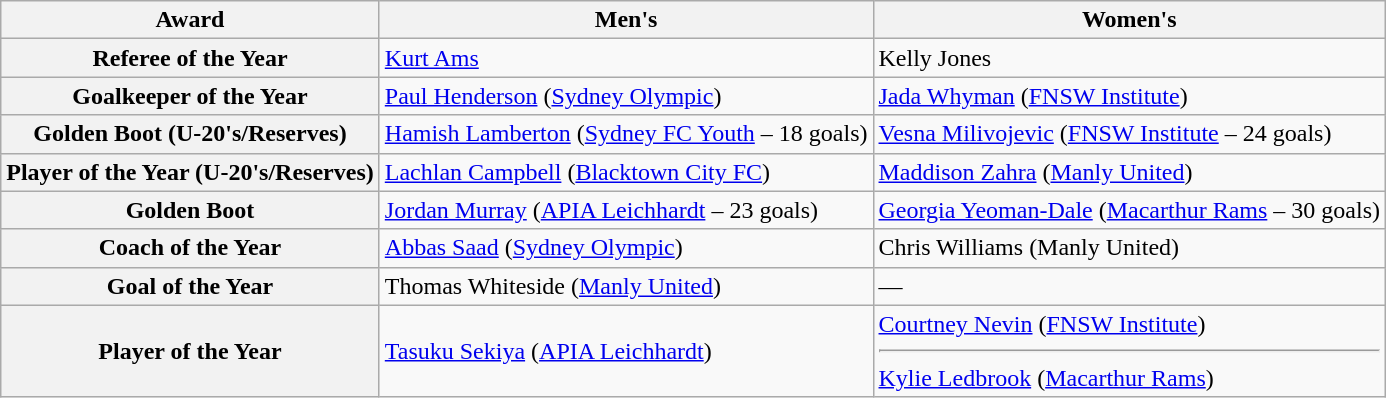<table class="wikitable">
<tr>
<th>Award</th>
<th>Men's</th>
<th>Women's</th>
</tr>
<tr>
<th>Referee of the Year</th>
<td><a href='#'>Kurt Ams</a></td>
<td>Kelly Jones</td>
</tr>
<tr>
<th>Goalkeeper of the Year</th>
<td><a href='#'>Paul Henderson</a> (<a href='#'>Sydney Olympic</a>)</td>
<td><a href='#'>Jada Whyman</a> (<a href='#'>FNSW Institute</a>)</td>
</tr>
<tr>
<th>Golden Boot (U-20's/Reserves)</th>
<td><a href='#'>Hamish Lamberton</a> (<a href='#'>Sydney FC Youth</a> – 18 goals)</td>
<td><a href='#'>Vesna Milivojevic</a> (<a href='#'>FNSW Institute</a> – 24 goals)</td>
</tr>
<tr>
<th>Player of the Year (U-20's/Reserves)</th>
<td><a href='#'>Lachlan Campbell</a> (<a href='#'>Blacktown City FC</a>)</td>
<td><a href='#'>Maddison Zahra</a> (<a href='#'>Manly United</a>)</td>
</tr>
<tr>
<th>Golden Boot</th>
<td><a href='#'>Jordan Murray</a> (<a href='#'>APIA Leichhardt</a> – 23 goals)</td>
<td><a href='#'>Georgia Yeoman-Dale</a> (<a href='#'>Macarthur Rams</a> – 30 goals)</td>
</tr>
<tr>
<th>Coach of the Year</th>
<td><a href='#'>Abbas Saad</a> (<a href='#'>Sydney Olympic</a>)</td>
<td>Chris Williams (Manly United)</td>
</tr>
<tr>
<th>Goal of the Year</th>
<td>Thomas Whiteside (<a href='#'>Manly United</a>)</td>
<td>—</td>
</tr>
<tr>
<th>Player of the Year</th>
<td><a href='#'>Tasuku Sekiya</a> (<a href='#'>APIA Leichhardt</a>)</td>
<td><a href='#'>Courtney Nevin</a> (<a href='#'>FNSW Institute</a>)<hr><a href='#'>Kylie Ledbrook</a> (<a href='#'>Macarthur Rams</a>)</td>
</tr>
</table>
